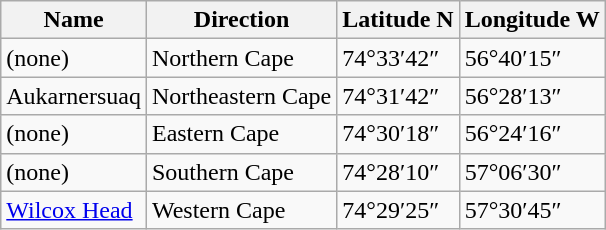<table class="wikitable">
<tr>
<th>Name</th>
<th>Direction</th>
<th>Latitude N</th>
<th>Longitude W</th>
</tr>
<tr>
<td>(none)</td>
<td>Northern Cape</td>
<td>74°33′42″</td>
<td>56°40′15″</td>
</tr>
<tr>
<td>Aukarnersuaq</td>
<td>Northeastern Cape</td>
<td>74°31′42″</td>
<td>56°28′13″</td>
</tr>
<tr>
<td>(none)</td>
<td>Eastern Cape</td>
<td>74°30′18″</td>
<td>56°24′16″</td>
</tr>
<tr>
<td>(none)</td>
<td>Southern Cape</td>
<td>74°28′10″</td>
<td>57°06′30″</td>
</tr>
<tr>
<td><a href='#'>Wilcox Head</a></td>
<td>Western Cape</td>
<td>74°29′25″</td>
<td>57°30′45″</td>
</tr>
</table>
